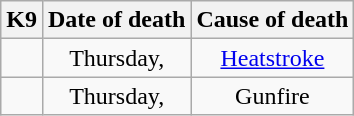<table class="wikitable" style="text-align:center;">
<tr>
<th>K9</th>
<th>Date of death</th>
<th>Cause of death</th>
</tr>
<tr>
<td></td>
<td>Thursday, </td>
<td><a href='#'>Heatstroke</a></td>
</tr>
<tr>
<td></td>
<td>Thursday, </td>
<td>Gunfire</td>
</tr>
</table>
